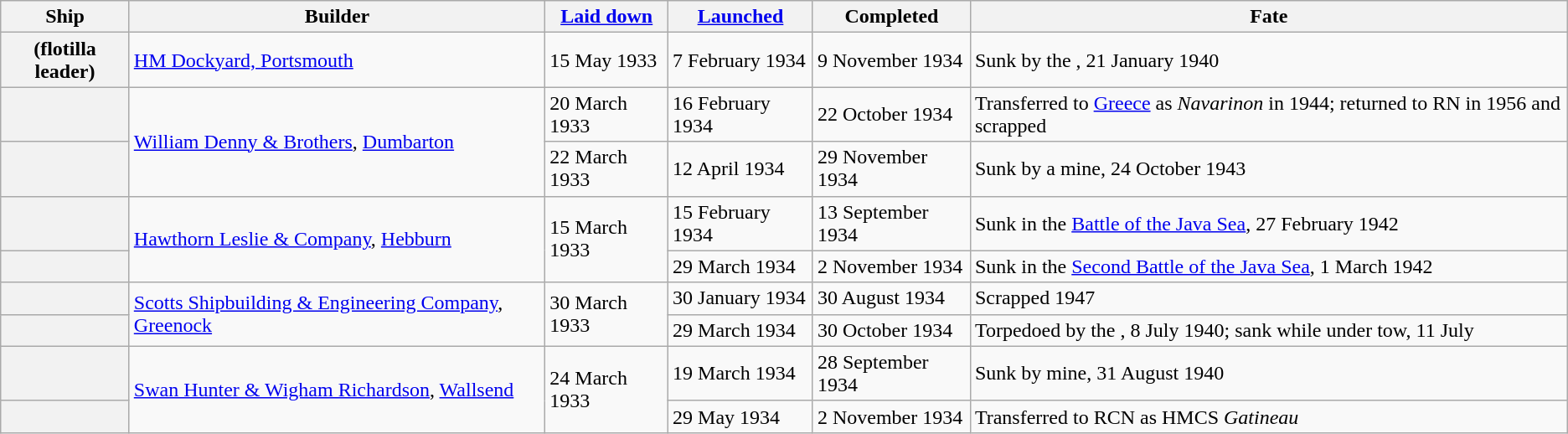<table class="wikitable plainrowheaders">
<tr>
<th scope="col">Ship</th>
<th scope="col">Builder </th>
<th scope="col"><a href='#'>Laid down</a></th>
<th scope="col"><a href='#'>Launched</a></th>
<th scope="col">Completed </th>
<th scope="col">Fate</th>
</tr>
<tr>
<th scope="row"> (flotilla leader)</th>
<td><a href='#'>HM Dockyard, Portsmouth</a></td>
<td>15 May 1933</td>
<td>7 February 1934</td>
<td>9 November 1934</td>
<td>Sunk by the , 21 January 1940</td>
</tr>
<tr>
<th scope="row"></th>
<td rowspan=2><a href='#'>William Denny & Brothers</a>, <a href='#'>Dumbarton</a></td>
<td>20 March 1933</td>
<td>16 February 1934</td>
<td>22 October 1934</td>
<td>Transferred to <a href='#'>Greece</a> as <em>Navarinon</em> in 1944; returned to RN in 1956 and scrapped</td>
</tr>
<tr>
<th scope="row"></th>
<td>22 March 1933</td>
<td>12 April 1934</td>
<td>29 November 1934</td>
<td>Sunk by a mine, 24 October 1943</td>
</tr>
<tr>
<th scope="row"></th>
<td rowspan=2><a href='#'>Hawthorn Leslie & Company</a>, <a href='#'>Hebburn</a></td>
<td rowspan="2">15 March 1933</td>
<td>15 February 1934</td>
<td>13 September 1934</td>
<td>Sunk in the <a href='#'>Battle of the Java Sea</a>, 27 February 1942</td>
</tr>
<tr>
<th scope="row"></th>
<td>29 March 1934</td>
<td>2 November 1934</td>
<td>Sunk in the <a href='#'>Second Battle of the Java Sea</a>, 1 March 1942</td>
</tr>
<tr>
<th scope="row"></th>
<td rowspan=2><a href='#'>Scotts Shipbuilding & Engineering Company</a>, <a href='#'>Greenock</a></td>
<td rowspan="2">30 March 1933</td>
<td>30 January 1934</td>
<td>30 August 1934</td>
<td>Scrapped 1947</td>
</tr>
<tr>
<th scope="row"></th>
<td>29 March 1934</td>
<td>30 October 1934</td>
<td>Torpedoed by the , 8 July 1940; sank while under tow, 11 July</td>
</tr>
<tr>
<th scope="row"></th>
<td rowspan=2><a href='#'>Swan Hunter & Wigham Richardson</a>, <a href='#'>Wallsend</a></td>
<td rowspan="2">24 March 1933</td>
<td>19 March 1934</td>
<td>28 September 1934</td>
<td>Sunk by mine, 31 August 1940</td>
</tr>
<tr>
<th scope="row"></th>
<td>29 May 1934</td>
<td>2 November 1934</td>
<td>Transferred to RCN as HMCS <em>Gatineau</em></td>
</tr>
</table>
